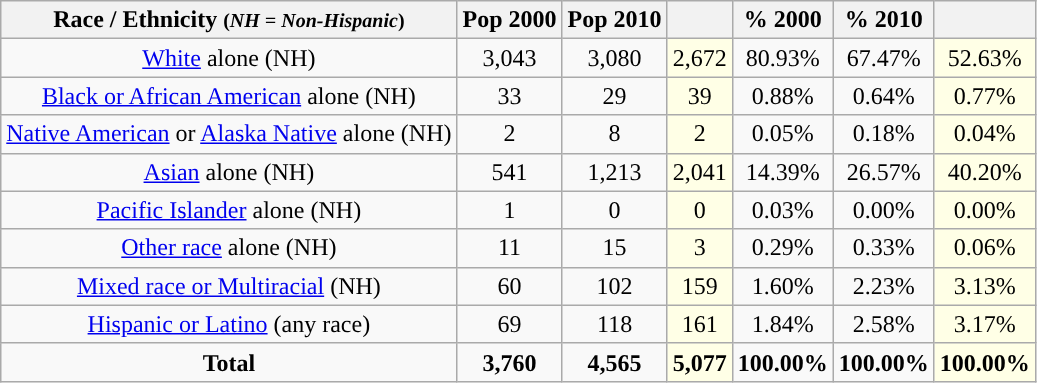<table class="wikitable" style="text-align:center;">
<tr>
<th>Race / Ethnicity <small>(<em>NH = Non-Hispanic</em>)</small></th>
<th>Pop 2000</th>
<th>Pop 2010</th>
<th></th>
<th>% 2000</th>
<th>% 2010</th>
<th></th>
</tr>
<tr>
<td><a href='#'>White</a> alone (NH)</td>
<td>3,043</td>
<td>3,080</td>
<td style='background: #ffffe6;'>2,672</td>
<td>80.93%</td>
<td>67.47%</td>
<td style='background: #ffffe6;'>52.63%</td>
</tr>
<tr>
<td><a href='#'>Black or African American</a> alone (NH)</td>
<td>33</td>
<td>29</td>
<td style='background: #ffffe6;'>39</td>
<td>0.88%</td>
<td>0.64%</td>
<td style='background: #ffffe6;'>0.77%</td>
</tr>
<tr>
<td><a href='#'>Native American</a> or <a href='#'>Alaska Native</a> alone (NH)</td>
<td>2</td>
<td>8</td>
<td style='background: #ffffe6;'>2</td>
<td>0.05%</td>
<td>0.18%</td>
<td style='background: #ffffe6;'>0.04%</td>
</tr>
<tr>
<td><a href='#'>Asian</a> alone (NH)</td>
<td>541</td>
<td>1,213</td>
<td style='background: #ffffe6;'>2,041</td>
<td>14.39%</td>
<td>26.57%</td>
<td style='background: #ffffe6;'>40.20%</td>
</tr>
<tr>
<td><a href='#'>Pacific Islander</a> alone (NH)</td>
<td>1</td>
<td>0</td>
<td style='background: #ffffe6;'>0</td>
<td>0.03%</td>
<td>0.00%</td>
<td style='background: #ffffe6;'>0.00%</td>
</tr>
<tr>
<td><a href='#'>Other race</a> alone (NH)</td>
<td>11</td>
<td>15</td>
<td style='background: #ffffe6;'>3</td>
<td>0.29%</td>
<td>0.33%</td>
<td style='background: #ffffe6;'>0.06%</td>
</tr>
<tr>
<td><a href='#'>Mixed race or Multiracial</a> (NH)</td>
<td>60</td>
<td>102</td>
<td style='background: #ffffe6;'>159</td>
<td>1.60%</td>
<td>2.23%</td>
<td style='background: #ffffe6;'>3.13%</td>
</tr>
<tr>
<td><a href='#'>Hispanic or Latino</a> (any race)</td>
<td>69</td>
<td>118</td>
<td style='background: #ffffe6;'>161</td>
<td>1.84%</td>
<td>2.58%</td>
<td style='background: #ffffe6;'>3.17%</td>
</tr>
<tr>
<td><strong>Total</strong></td>
<td><strong>3,760</strong></td>
<td><strong>4,565</strong></td>
<td style='background: #ffffe6;'><strong>5,077</strong></td>
<td><strong>100.00%</strong></td>
<td><strong>100.00%</strong></td>
<td style='background: #ffffe6;'><strong>100.00%</strong></td>
</tr>
</table>
